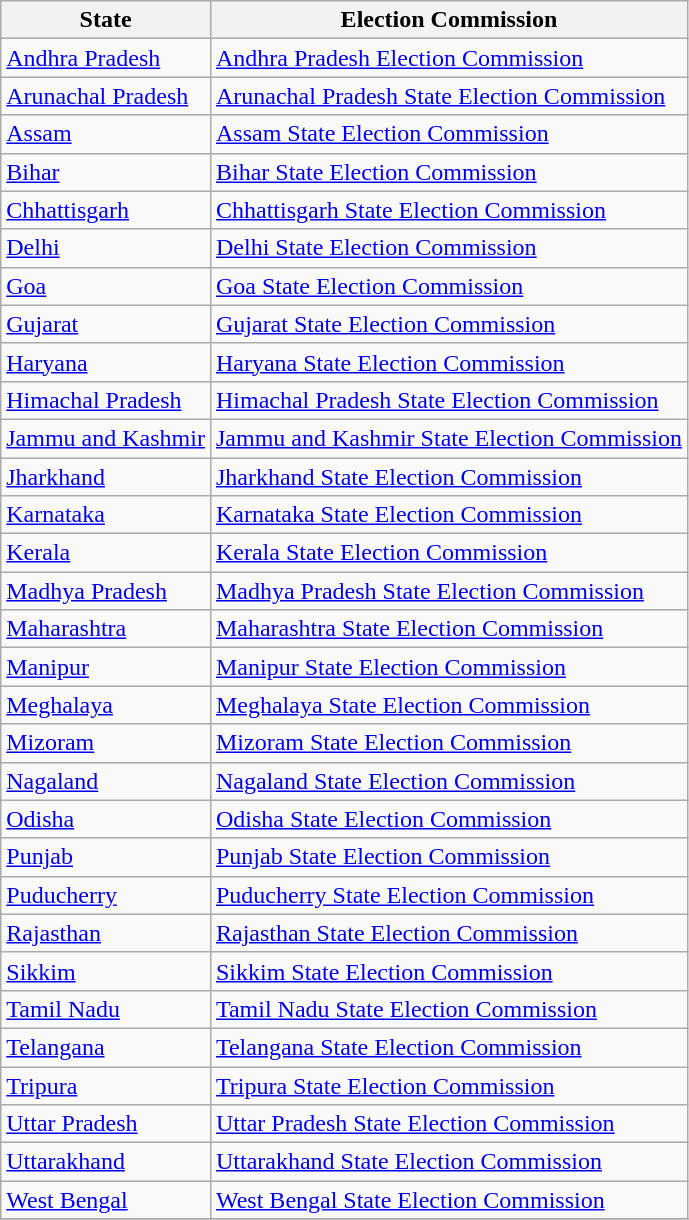<table class="wikitable sortable">
<tr>
<th>State</th>
<th>Election Commission</th>
</tr>
<tr>
<td><a href='#'>Andhra Pradesh</a></td>
<td><a href='#'>Andhra Pradesh Election Commission</a></td>
</tr>
<tr>
<td><a href='#'>Arunachal Pradesh</a></td>
<td><a href='#'>Arunachal Pradesh State Election Commission</a></td>
</tr>
<tr>
<td><a href='#'>Assam</a></td>
<td><a href='#'>Assam State Election Commission</a></td>
</tr>
<tr>
<td><a href='#'>Bihar</a></td>
<td><a href='#'>Bihar State Election Commission</a></td>
</tr>
<tr>
<td><a href='#'>Chhattisgarh</a></td>
<td><a href='#'>Chhattisgarh State Election Commission</a></td>
</tr>
<tr>
<td><a href='#'>Delhi</a></td>
<td><a href='#'>Delhi State Election Commission</a></td>
</tr>
<tr>
<td><a href='#'>Goa</a></td>
<td><a href='#'>Goa State Election Commission</a></td>
</tr>
<tr>
<td><a href='#'>Gujarat</a></td>
<td><a href='#'>Gujarat State Election Commission</a></td>
</tr>
<tr>
<td><a href='#'>Haryana</a></td>
<td><a href='#'>Haryana State Election Commission</a></td>
</tr>
<tr>
<td><a href='#'>Himachal Pradesh</a></td>
<td><a href='#'>Himachal Pradesh State Election Commission</a></td>
</tr>
<tr>
<td><a href='#'>Jammu and Kashmir</a></td>
<td><a href='#'>Jammu and Kashmir State Election Commission</a></td>
</tr>
<tr>
<td><a href='#'>Jharkhand</a></td>
<td><a href='#'>Jharkhand State Election Commission</a></td>
</tr>
<tr>
<td><a href='#'>Karnataka</a></td>
<td><a href='#'>Karnataka State Election Commission</a></td>
</tr>
<tr>
<td><a href='#'>Kerala</a></td>
<td><a href='#'>Kerala State Election Commission</a></td>
</tr>
<tr>
<td><a href='#'>Madhya Pradesh</a></td>
<td><a href='#'>Madhya Pradesh State Election Commission</a></td>
</tr>
<tr>
<td><a href='#'>Maharashtra</a></td>
<td><a href='#'>Maharashtra State Election Commission</a></td>
</tr>
<tr>
<td><a href='#'>Manipur</a></td>
<td><a href='#'>Manipur State Election Commission</a></td>
</tr>
<tr>
<td><a href='#'>Meghalaya</a></td>
<td><a href='#'>Meghalaya State Election Commission</a></td>
</tr>
<tr>
<td><a href='#'>Mizoram</a></td>
<td><a href='#'>Mizoram State Election Commission</a></td>
</tr>
<tr>
<td><a href='#'>Nagaland</a></td>
<td><a href='#'>Nagaland State Election Commission</a></td>
</tr>
<tr>
<td><a href='#'>Odisha</a></td>
<td><a href='#'>Odisha State Election Commission</a></td>
</tr>
<tr>
<td><a href='#'>Punjab</a></td>
<td><a href='#'>Punjab State Election Commission</a></td>
</tr>
<tr>
<td><a href='#'>Puducherry</a></td>
<td><a href='#'>Puducherry State Election Commission</a></td>
</tr>
<tr>
<td><a href='#'>Rajasthan</a></td>
<td><a href='#'>Rajasthan State Election Commission</a></td>
</tr>
<tr>
<td><a href='#'>Sikkim</a></td>
<td><a href='#'>Sikkim State Election Commission</a></td>
</tr>
<tr>
<td><a href='#'>Tamil Nadu</a></td>
<td><a href='#'>Tamil Nadu State Election Commission</a></td>
</tr>
<tr>
<td><a href='#'>Telangana</a></td>
<td><a href='#'>Telangana State Election Commission</a></td>
</tr>
<tr>
<td><a href='#'>Tripura</a></td>
<td><a href='#'>Tripura State Election Commission</a></td>
</tr>
<tr>
<td><a href='#'>Uttar Pradesh</a></td>
<td><a href='#'>Uttar Pradesh State Election Commission</a></td>
</tr>
<tr>
<td><a href='#'>Uttarakhand</a></td>
<td><a href='#'>Uttarakhand State Election Commission</a></td>
</tr>
<tr>
<td><a href='#'>West Bengal</a></td>
<td><a href='#'>West Bengal State Election Commission</a></td>
</tr>
<tr>
</tr>
</table>
